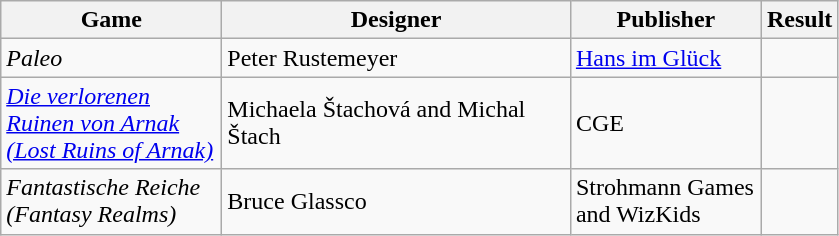<table class="wikitable">
<tr>
<th style="width:140px;">Game</th>
<th style="width:225px;">Designer</th>
<th style="width:120px;">Publisher</th>
<th>Result</th>
</tr>
<tr>
<td><em>Paleo</em></td>
<td>Peter Rustemeyer</td>
<td><a href='#'>Hans im Glück</a></td>
<td></td>
</tr>
<tr>
<td><em><a href='#'>Die verlorenen Ruinen von Arnak (Lost Ruins of Arnak)</a></em></td>
<td>Michaela Štachová and Michal Štach</td>
<td>CGE</td>
<td></td>
</tr>
<tr>
<td><em>Fantastische Reiche (Fantasy Realms)</em></td>
<td>Bruce Glassco</td>
<td>Strohmann Games and WizKids</td>
<td></td>
</tr>
</table>
